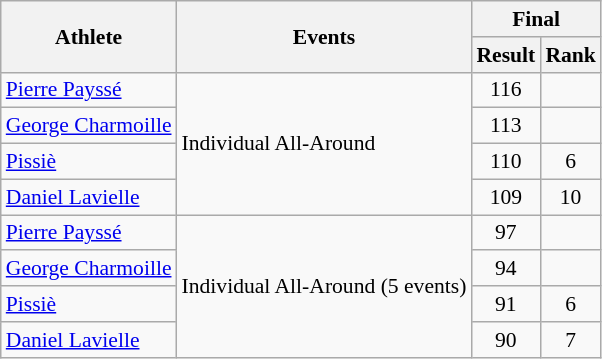<table class=wikitable style="font-size:90%">
<tr>
<th rowspan="2">Athlete</th>
<th rowspan="2">Events</th>
<th colspan="2">Final</th>
</tr>
<tr>
<th>Result</th>
<th>Rank</th>
</tr>
<tr>
<td><a href='#'>Pierre Payssé</a></td>
<td rowspan=4>Individual All-Around</td>
<td align="center">116</td>
<td align="center"></td>
</tr>
<tr>
<td><a href='#'>George Charmoille</a></td>
<td align="center">113</td>
<td align="center"></td>
</tr>
<tr>
<td><a href='#'>Pissiè</a></td>
<td align="center">110</td>
<td align="center">6</td>
</tr>
<tr>
<td><a href='#'>Daniel Lavielle</a></td>
<td align="center">109</td>
<td align="center">10</td>
</tr>
<tr>
<td><a href='#'>Pierre Payssé</a></td>
<td rowspan=4>Individual All-Around (5 events)</td>
<td align="center">97</td>
<td align="center"></td>
</tr>
<tr>
<td><a href='#'>George Charmoille</a></td>
<td align="center">94</td>
<td align="center"></td>
</tr>
<tr>
<td><a href='#'>Pissiè</a></td>
<td align="center">91</td>
<td align="center">6</td>
</tr>
<tr>
<td><a href='#'>Daniel Lavielle</a></td>
<td align="center">90</td>
<td align="center">7</td>
</tr>
</table>
